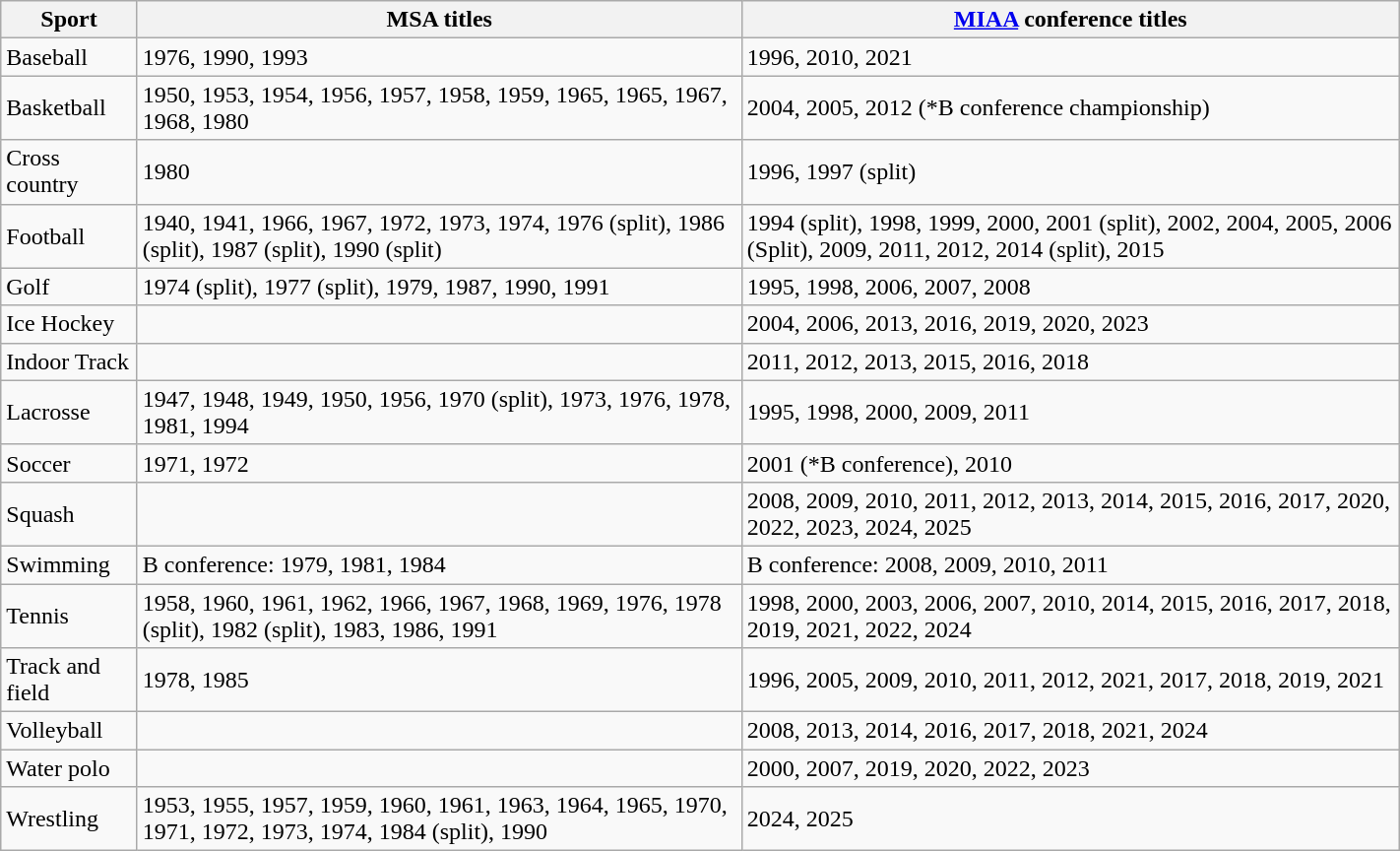<table class=wikitable style="width:75%; margin: 1em auto 1em auto">
<tr>
<th>Sport</th>
<th>MSA titles</th>
<th><a href='#'>MIAA</a> conference titles</th>
</tr>
<tr>
<td>Baseball</td>
<td>1976, 1990, 1993</td>
<td>1996, 2010, 2021</td>
</tr>
<tr>
<td>Basketball</td>
<td>1950, 1953, 1954, 1956, 1957, 1958, 1959, 1965, 1965, 1967, 1968, 1980</td>
<td>2004, 2005, 2012 (*B conference championship)</td>
</tr>
<tr>
<td>Cross country</td>
<td>1980</td>
<td>1996, 1997 (split)</td>
</tr>
<tr>
<td>Football</td>
<td>1940, 1941, 1966, 1967, 1972, 1973, 1974, 1976 (split), 1986 (split), 1987 (split), 1990 (split)</td>
<td>1994 (split), 1998, 1999, 2000, 2001 (split), 2002, 2004, 2005, 2006 (Split), 2009, 2011, 2012, 2014 (split), 2015</td>
</tr>
<tr>
<td>Golf</td>
<td>1974 (split), 1977 (split), 1979, 1987, 1990, 1991</td>
<td>1995, 1998, 2006, 2007, 2008</td>
</tr>
<tr>
<td>Ice Hockey</td>
<td></td>
<td>2004, 2006, 2013, 2016, 2019, 2020, 2023</td>
</tr>
<tr>
<td>Indoor Track</td>
<td></td>
<td>2011, 2012, 2013, 2015, 2016, 2018</td>
</tr>
<tr>
<td>Lacrosse</td>
<td>1947, 1948, 1949, 1950, 1956, 1970 (split), 1973, 1976, 1978, 1981, 1994</td>
<td>1995, 1998, 2000, 2009, 2011</td>
</tr>
<tr>
<td>Soccer</td>
<td>1971, 1972</td>
<td>2001 (*B conference), 2010</td>
</tr>
<tr>
<td>Squash</td>
<td></td>
<td>2008, 2009, 2010, 2011, 2012, 2013, 2014, 2015, 2016, 2017, 2020, 2022, 2023, 2024, 2025</td>
</tr>
<tr>
<td>Swimming</td>
<td>B conference: 1979, 1981, 1984</td>
<td>B conference: 2008, 2009, 2010, 2011</td>
</tr>
<tr>
<td>Tennis</td>
<td>1958, 1960, 1961, 1962, 1966, 1967, 1968, 1969, 1976, 1978 (split), 1982 (split), 1983, 1986, 1991</td>
<td>1998, 2000, 2003, 2006, 2007, 2010, 2014, 2015, 2016, 2017, 2018, 2019, 2021, 2022, 2024</td>
</tr>
<tr>
<td>Track and field</td>
<td>1978, 1985</td>
<td>1996, 2005, 2009, 2010, 2011, 2012, 2021, 2017, 2018, 2019, 2021</td>
</tr>
<tr>
<td>Volleyball</td>
<td></td>
<td>2008, 2013, 2014, 2016, 2017, 2018, 2021, 2024</td>
</tr>
<tr>
<td>Water polo</td>
<td></td>
<td>2000, 2007, 2019, 2020, 2022, 2023</td>
</tr>
<tr>
<td>Wrestling</td>
<td>1953, 1955, 1957, 1959, 1960, 1961, 1963, 1964, 1965, 1970, 1971, 1972, 1973, 1974, 1984 (split), 1990</td>
<td>2024, 2025</td>
</tr>
</table>
